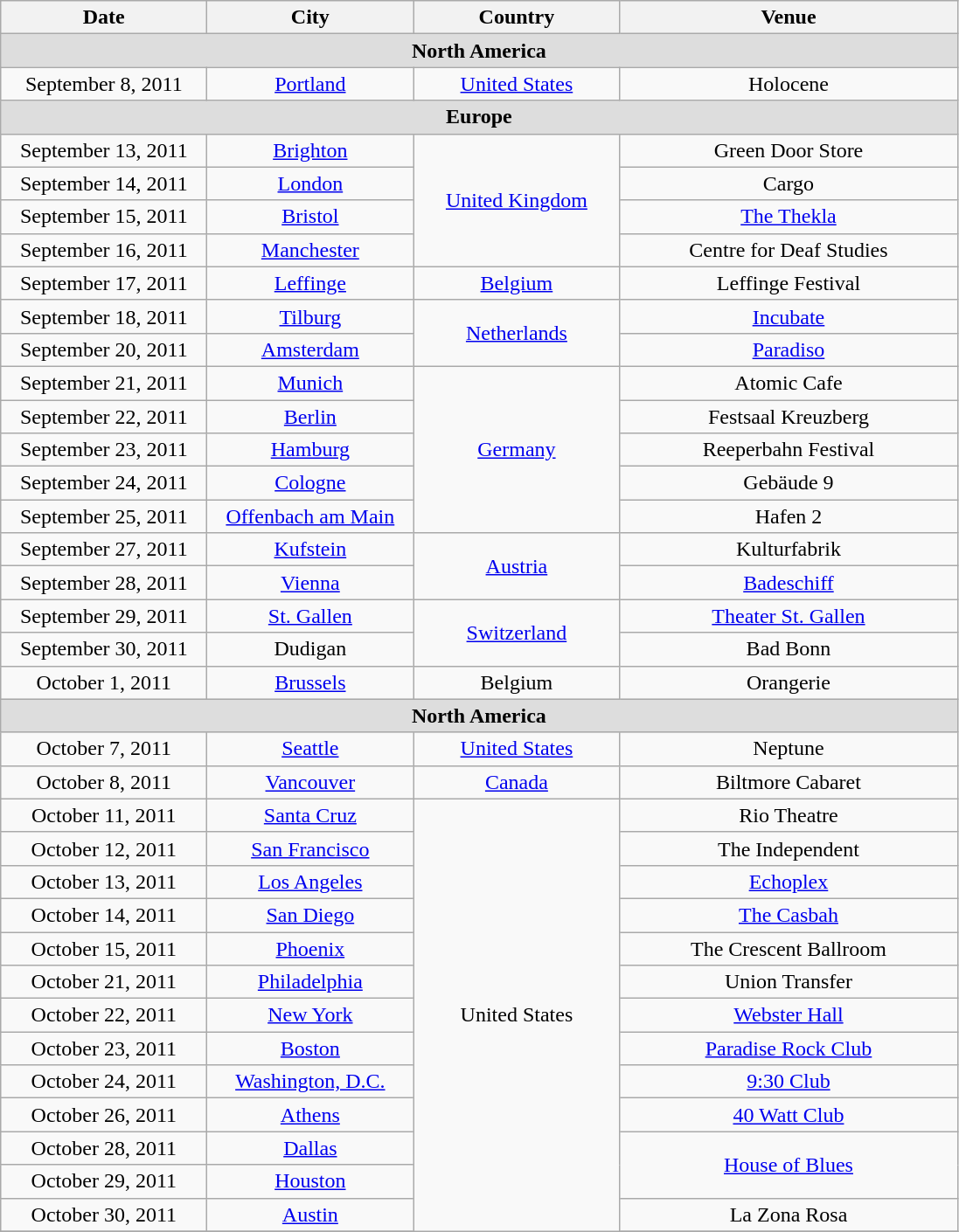<table class="wikitable" style="text-align:center;">
<tr>
<th style="width:150px;">Date</th>
<th style="width:150px;">City</th>
<th style="width:150px;">Country</th>
<th style="width:250px;">Venue</th>
</tr>
<tr>
<td colspan="4" style="background:#ddd;"><strong>North America</strong></td>
</tr>
<tr>
<td>September 8, 2011</td>
<td><a href='#'>Portland</a></td>
<td><a href='#'>United States</a></td>
<td>Holocene</td>
</tr>
<tr>
<td colspan="4" style="background:#ddd;"><strong>Europe</strong></td>
</tr>
<tr>
<td>September 13, 2011</td>
<td><a href='#'>Brighton</a></td>
<td rowspan="4"><a href='#'>United Kingdom</a></td>
<td>Green Door Store</td>
</tr>
<tr>
<td>September 14, 2011</td>
<td><a href='#'>London</a></td>
<td>Cargo</td>
</tr>
<tr>
<td>September 15, 2011</td>
<td><a href='#'>Bristol</a></td>
<td><a href='#'>The Thekla</a></td>
</tr>
<tr>
<td>September 16, 2011</td>
<td><a href='#'>Manchester</a></td>
<td>Centre for Deaf Studies</td>
</tr>
<tr>
<td>September 17, 2011</td>
<td><a href='#'>Leffinge</a></td>
<td><a href='#'>Belgium</a></td>
<td>Leffinge Festival</td>
</tr>
<tr>
<td>September 18, 2011</td>
<td><a href='#'>Tilburg</a></td>
<td rowspan="2"><a href='#'>Netherlands</a></td>
<td><a href='#'>Incubate</a></td>
</tr>
<tr>
<td>September 20, 2011</td>
<td><a href='#'>Amsterdam</a></td>
<td><a href='#'>Paradiso</a></td>
</tr>
<tr>
<td>September 21, 2011</td>
<td><a href='#'>Munich</a></td>
<td rowspan="5"><a href='#'>Germany</a></td>
<td>Atomic Cafe</td>
</tr>
<tr>
<td>September 22, 2011</td>
<td><a href='#'>Berlin</a></td>
<td>Festsaal Kreuzberg</td>
</tr>
<tr>
<td>September 23, 2011</td>
<td><a href='#'>Hamburg</a></td>
<td>Reeperbahn Festival</td>
</tr>
<tr>
<td>September 24, 2011</td>
<td><a href='#'>Cologne</a></td>
<td>Gebäude 9</td>
</tr>
<tr>
<td>September 25, 2011</td>
<td><a href='#'>Offenbach am Main</a></td>
<td>Hafen 2</td>
</tr>
<tr>
<td>September 27, 2011</td>
<td><a href='#'>Kufstein</a></td>
<td rowspan="2"><a href='#'>Austria</a></td>
<td>Kulturfabrik</td>
</tr>
<tr>
<td>September 28, 2011</td>
<td><a href='#'>Vienna</a></td>
<td><a href='#'>Badeschiff</a></td>
</tr>
<tr>
<td>September 29, 2011</td>
<td><a href='#'>St. Gallen</a></td>
<td rowspan="2"><a href='#'>Switzerland</a></td>
<td><a href='#'>Theater St. Gallen</a></td>
</tr>
<tr>
<td>September 30, 2011</td>
<td>Dudigan</td>
<td>Bad Bonn</td>
</tr>
<tr>
<td>October 1, 2011</td>
<td><a href='#'>Brussels</a></td>
<td>Belgium</td>
<td>Orangerie</td>
</tr>
<tr>
<td colspan="4" style="background:#ddd;"><strong>North America</strong></td>
</tr>
<tr>
<td>October 7, 2011</td>
<td><a href='#'>Seattle</a></td>
<td><a href='#'>United States</a></td>
<td>Neptune</td>
</tr>
<tr>
<td>October 8, 2011</td>
<td><a href='#'>Vancouver</a></td>
<td><a href='#'>Canada</a></td>
<td>Biltmore Cabaret</td>
</tr>
<tr>
<td>October 11, 2011</td>
<td><a href='#'>Santa Cruz</a></td>
<td rowspan="14">United States</td>
<td>Rio Theatre</td>
</tr>
<tr>
<td>October 12, 2011</td>
<td><a href='#'>San Francisco</a></td>
<td>The Independent</td>
</tr>
<tr>
<td>October 13, 2011</td>
<td><a href='#'>Los Angeles</a></td>
<td><a href='#'>Echoplex</a></td>
</tr>
<tr>
<td>October 14, 2011</td>
<td><a href='#'>San Diego</a></td>
<td><a href='#'>The Casbah</a></td>
</tr>
<tr>
<td>October 15, 2011</td>
<td><a href='#'>Phoenix</a></td>
<td>The Crescent Ballroom</td>
</tr>
<tr>
<td>October 21, 2011</td>
<td><a href='#'>Philadelphia</a></td>
<td>Union Transfer</td>
</tr>
<tr>
<td>October 22, 2011</td>
<td><a href='#'>New York</a></td>
<td><a href='#'>Webster Hall</a></td>
</tr>
<tr>
<td>October 23, 2011</td>
<td><a href='#'>Boston</a></td>
<td><a href='#'>Paradise Rock Club</a></td>
</tr>
<tr>
<td>October 24, 2011</td>
<td><a href='#'>Washington, D.C.</a></td>
<td><a href='#'>9:30 Club</a></td>
</tr>
<tr>
<td>October 26, 2011</td>
<td><a href='#'>Athens</a></td>
<td><a href='#'>40 Watt Club</a></td>
</tr>
<tr>
<td>October 28, 2011</td>
<td><a href='#'>Dallas</a></td>
<td rowspan="2"><a href='#'>House of Blues</a></td>
</tr>
<tr>
<td>October 29, 2011</td>
<td><a href='#'>Houston</a></td>
</tr>
<tr>
<td>October 30, 2011</td>
<td><a href='#'>Austin</a></td>
<td>La Zona Rosa</td>
</tr>
<tr>
</tr>
</table>
